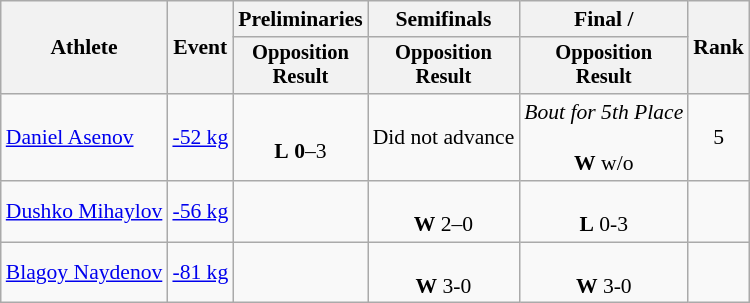<table class="wikitable" style="font-size:90%;">
<tr>
<th rowspan=2>Athlete</th>
<th rowspan=2>Event</th>
<th>Preliminaries</th>
<th>Semifinals</th>
<th>Final / </th>
<th rowspan=2>Rank</th>
</tr>
<tr style="font-size:95%">
<th>Opposition<br>Result</th>
<th>Opposition<br>Result</th>
<th>Opposition<br>Result</th>
</tr>
<tr align=center>
<td align=left><a href='#'>Daniel Asenov</a></td>
<td align=left><a href='#'>-52 kg</a></td>
<td><br><strong>L</strong> <strong>0</strong>–3</td>
<td>Did not advance</td>
<td><em>Bout for 5th Place</em><br><br><strong>W</strong> w/o</td>
<td>5</td>
</tr>
<tr align=center>
<td align=left><a href='#'>Dushko Mihaylov</a></td>
<td align=left><a href='#'>-56 kg</a></td>
<td></td>
<td><br><strong>W</strong> 2–0</td>
<td><br><strong>L</strong> 0-3</td>
<td></td>
</tr>
<tr align=center>
<td align=left><a href='#'>Blagoy Naydenov</a></td>
<td align=left><a href='#'>-81 kg</a></td>
<td></td>
<td><br><strong>W</strong> 3-0</td>
<td><br><strong>W</strong> 3-0</td>
<td></td>
</tr>
</table>
